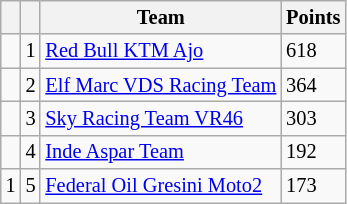<table class="wikitable" style="font-size: 85%;">
<tr>
<th></th>
<th></th>
<th>Team</th>
<th>Points</th>
</tr>
<tr>
<td></td>
<td align=center>1</td>
<td> <a href='#'>Red Bull KTM Ajo</a></td>
<td align=left>618</td>
</tr>
<tr>
<td></td>
<td align=center>2</td>
<td> <a href='#'>Elf Marc VDS Racing Team</a></td>
<td align=left>364</td>
</tr>
<tr>
<td></td>
<td align=center>3</td>
<td> <a href='#'>Sky Racing Team VR46</a></td>
<td align=left>303</td>
</tr>
<tr>
<td></td>
<td align=center>4</td>
<td> <a href='#'>Inde Aspar Team</a></td>
<td align=left>192</td>
</tr>
<tr>
<td> 1</td>
<td align=center>5</td>
<td> <a href='#'>Federal Oil Gresini Moto2</a></td>
<td align=left>173</td>
</tr>
</table>
